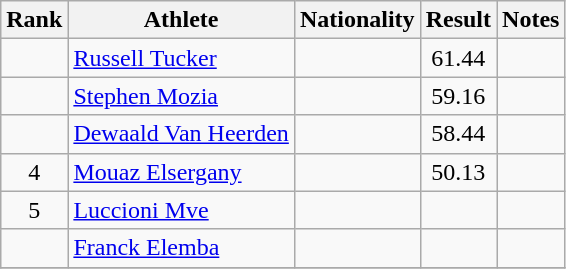<table class="wikitable sortable" style="text-align:center">
<tr>
<th>Rank</th>
<th>Athlete</th>
<th>Nationality</th>
<th>Result</th>
<th>Notes</th>
</tr>
<tr>
<td></td>
<td align="left"><a href='#'>Russell Tucker</a></td>
<td align=left></td>
<td>61.44</td>
<td></td>
</tr>
<tr>
<td></td>
<td align="left"><a href='#'>Stephen Mozia</a></td>
<td align=left></td>
<td>59.16</td>
<td></td>
</tr>
<tr>
<td></td>
<td align="left"><a href='#'>Dewaald Van Heerden</a></td>
<td align=left></td>
<td>58.44</td>
<td></td>
</tr>
<tr>
<td>4</td>
<td align="left"><a href='#'>Mouaz Elsergany</a></td>
<td align=left></td>
<td>50.13</td>
<td></td>
</tr>
<tr>
<td>5</td>
<td align="left"><a href='#'>Luccioni Mve</a></td>
<td align=left></td>
<td></td>
<td></td>
</tr>
<tr>
<td></td>
<td align="left"><a href='#'>Franck Elemba</a></td>
<td align=left></td>
<td></td>
<td></td>
</tr>
<tr>
</tr>
</table>
